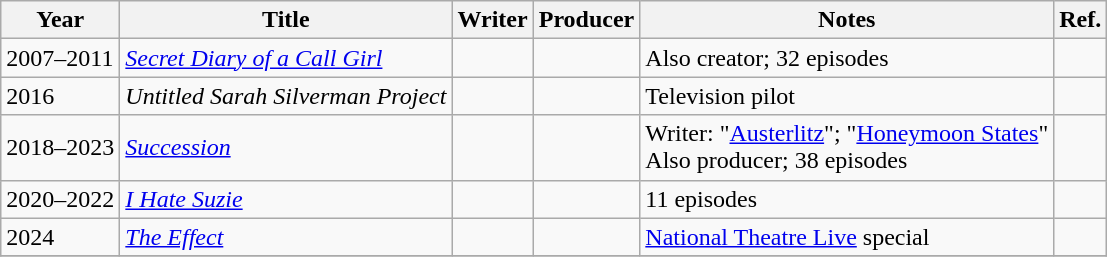<table class="wikitable">
<tr>
<th>Year</th>
<th>Title</th>
<th>Writer</th>
<th>Producer</th>
<th>Notes</th>
<th class="unsortable">Ref.</th>
</tr>
<tr>
<td>2007–2011</td>
<td><em><a href='#'>Secret Diary of a Call Girl</a></em></td>
<td></td>
<td></td>
<td>Also creator; 32 episodes</td>
<td></td>
</tr>
<tr>
<td>2016</td>
<td><em>Untitled Sarah Silverman Project</em></td>
<td></td>
<td></td>
<td>Television pilot</td>
<td></td>
</tr>
<tr>
<td>2018–2023</td>
<td><em><a href='#'>Succession</a></em></td>
<td></td>
<td></td>
<td>Writer: "<a href='#'>Austerlitz</a>"; "<a href='#'>Honeymoon States</a>" <br> Also producer; 38 episodes</td>
<td> <br></td>
</tr>
<tr>
<td>2020–2022</td>
<td><em><a href='#'>I Hate Suzie</a></em></td>
<td></td>
<td></td>
<td>11 episodes</td>
<td></td>
</tr>
<tr>
<td>2024</td>
<td><em><a href='#'>The Effect</a></em></td>
<td></td>
<td></td>
<td><a href='#'>National Theatre Live</a> special</td>
<td></td>
</tr>
<tr>
</tr>
</table>
